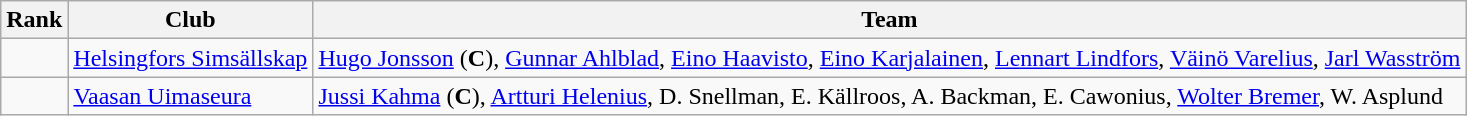<table class="wikitable" style="text-align:center">
<tr>
<th>Rank</th>
<th>Club</th>
<th>Team</th>
</tr>
<tr>
<td></td>
<td align=left><a href='#'>Helsingfors Simsällskap</a></td>
<td align=left><a href='#'>Hugo Jonsson</a> (<strong>C</strong>), <a href='#'>Gunnar Ahlblad</a>, <a href='#'>Eino Haavisto</a>, <a href='#'>Eino Karjalainen</a>, <a href='#'>Lennart Lindfors</a>, <a href='#'>Väinö Varelius</a>, <a href='#'>Jarl Wasström</a></td>
</tr>
<tr>
<td></td>
<td align=left><a href='#'>Vaasan Uimaseura</a></td>
<td align=left><a href='#'>Jussi Kahma</a> (<strong>C</strong>), <a href='#'>Artturi Helenius</a>, D. Snellman, E. Källroos, A. Backman, E. Cawonius, <a href='#'>Wolter Bremer</a>, W. Asplund</td>
</tr>
</table>
